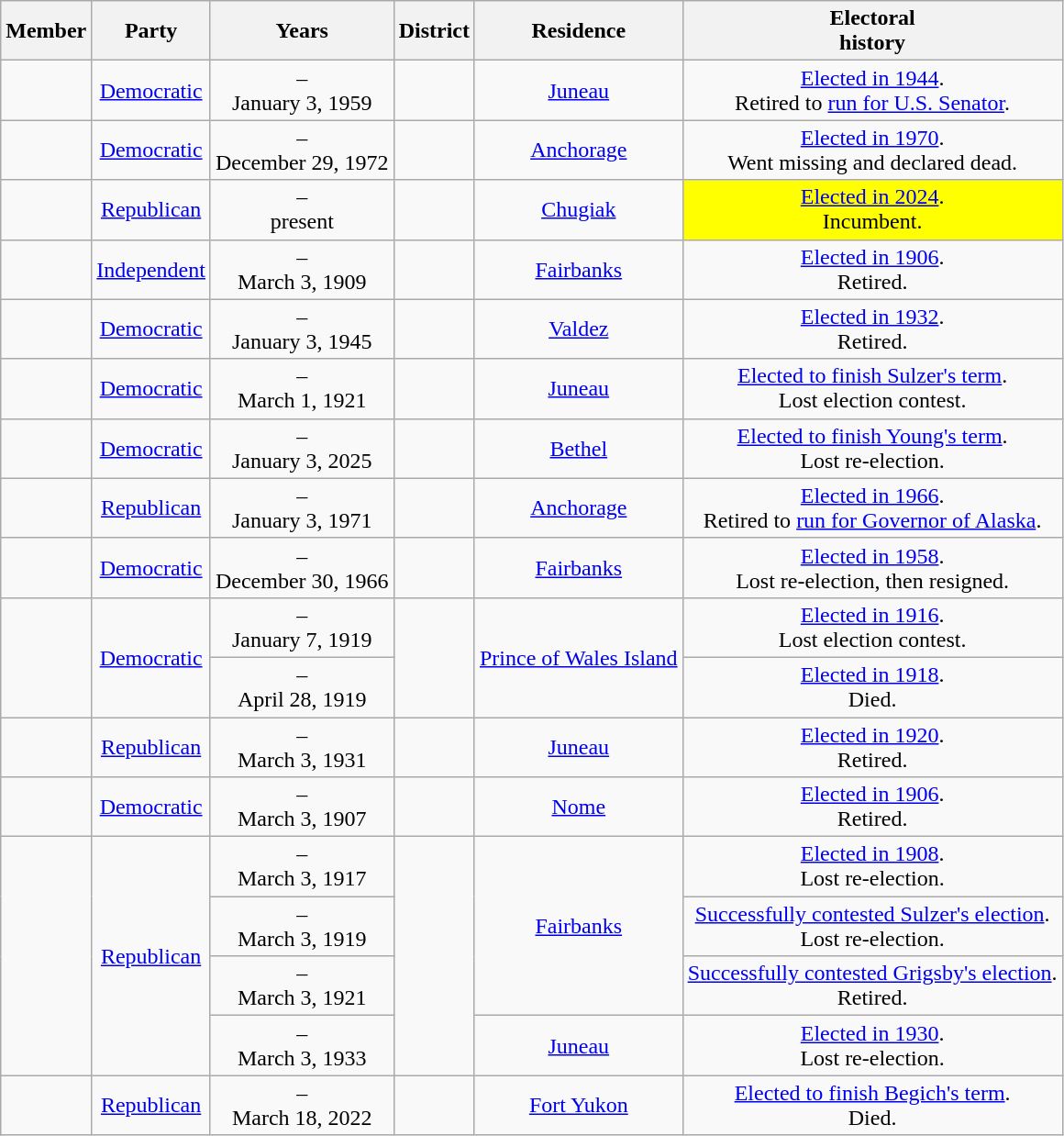<table class="wikitable sortable" style=text-align:center>
<tr>
<th>Member</th>
<th>Party</th>
<th>Years</th>
<th>District</th>
<th>Residence</th>
<th>Electoral<br>history</th>
</tr>
<tr>
<td align=left></td>
<td><a href='#'>Democratic</a></td>
<td> –<br>January 3, 1959</td>
<td></td>
<td><a href='#'>Juneau</a></td>
<td data-sort-value=1944><a href='#'>Elected in 1944</a>.<br>Retired to <a href='#'>run for U.S. Senator</a>.</td>
</tr>
<tr>
<td align=left></td>
<td><a href='#'>Democratic</a></td>
<td> –<br>December 29, 1972</td>
<td></td>
<td><a href='#'>Anchorage</a></td>
<td data-sort-value=1970><a href='#'>Elected in 1970</a>.<br>Went missing and declared dead.</td>
</tr>
<tr>
<td align=left></td>
<td><a href='#'>Republican</a></td>
<td> –<br>present</td>
<td></td>
<td><a href='#'>Chugiak</a></td>
<td data-sort-value=2022 bgcolor=yellow><a href='#'>Elected in 2024</a>.<br>Incumbent.</td>
</tr>
<tr>
<td align=left></td>
<td><a href='#'>Independent</a></td>
<td> –<br>March 3, 1909</td>
<td></td>
<td><a href='#'>Fairbanks</a></td>
<td data-sort-value=1906-11><a href='#'>Elected in 1906</a>.<br>Retired.</td>
</tr>
<tr>
<td align=left></td>
<td><a href='#'>Democratic</a></td>
<td> –<br>January 3, 1945</td>
<td></td>
<td><a href='#'>Valdez</a></td>
<td data-sort-value=1932><a href='#'>Elected in 1932</a>.<br>Retired.</td>
</tr>
<tr>
<td align=left></td>
<td><a href='#'>Democratic</a></td>
<td> –<br>March 1, 1921</td>
<td></td>
<td><a href='#'>Juneau</a></td>
<td data-sort-value=1919><a href='#'>Elected to finish Sulzer's term</a>.<br>Lost election contest.</td>
</tr>
<tr>
<td align=left></td>
<td><a href='#'>Democratic</a></td>
<td> –<br>January 3, 2025</td>
<td></td>
<td><a href='#'>Bethel</a></td>
<td><a href='#'>Elected to finish Young's term</a>.<br>Lost re-election.</td>
</tr>
<tr>
<td align=left></td>
<td><a href='#'>Republican</a></td>
<td> –<br>January 3, 1971</td>
<td></td>
<td><a href='#'>Anchorage</a></td>
<td data-sort-value=1966><a href='#'>Elected in 1966</a>.<br>Retired to <a href='#'>run for Governor of Alaska</a>.</td>
</tr>
<tr>
<td align=left></td>
<td><a href='#'>Democratic</a></td>
<td> –<br>December 30, 1966</td>
<td></td>
<td><a href='#'>Fairbanks</a></td>
<td data-sort-value=1958><a href='#'>Elected in 1958</a>.<br>Lost re-election, then resigned.</td>
</tr>
<tr>
<td rowspan=2 align=left></td>
<td rowspan=2 ><a href='#'>Democratic</a></td>
<td> –<br>January 7, 1919</td>
<td rowspan=2></td>
<td rowspan=2><a href='#'>Prince of Wales Island</a></td>
<td data-sort-value=1916><a href='#'>Elected in 1916</a>.<br>Lost election contest.</td>
</tr>
<tr>
<td> –<br>April 28, 1919</td>
<td data-sort-value=1918><a href='#'>Elected in 1918</a>.<br>Died.</td>
</tr>
<tr>
<td align=left></td>
<td><a href='#'>Republican</a></td>
<td> –<br>March 3, 1931</td>
<td></td>
<td><a href='#'>Juneau</a></td>
<td data-sort-value=1920><a href='#'>Elected in 1920</a>.<br>Retired.</td>
</tr>
<tr>
<td align=left></td>
<td><a href='#'>Democratic</a></td>
<td> –<br>March 3, 1907</td>
<td></td>
<td><a href='#'>Nome</a></td>
<td data-sort-value=1906-08><a href='#'>Elected in 1906</a>.<br>Retired.</td>
</tr>
<tr>
<td rowspan=4 align=left></td>
<td rowspan=4 ><a href='#'>Republican</a></td>
<td> –<br>March 3, 1917</td>
<td rowspan=4></td>
<td rowspan=3><a href='#'>Fairbanks</a></td>
<td data-sort-value=1908><a href='#'>Elected in 1908</a>.<br>Lost re-election.</td>
</tr>
<tr>
<td> –<br>March 3, 1919</td>
<td data-sort-value=1916><a href='#'>Successfully contested Sulzer's election</a>.<br>Lost re-election.</td>
</tr>
<tr>
<td> –<br>March 3, 1921</td>
<td data-sort-value=1919><a href='#'>Successfully contested Grigsby's election</a>.<br>Retired.</td>
</tr>
<tr>
<td> –<br>March 3, 1933</td>
<td><a href='#'>Juneau</a></td>
<td data-sort-value=1930><a href='#'>Elected in 1930</a>.<br>Lost re-election.</td>
</tr>
<tr>
<td align=left></td>
<td><a href='#'>Republican</a></td>
<td> –<br>March 18, 2022</td>
<td></td>
<td><a href='#'>Fort Yukon</a></td>
<td data-sort-value=1973><a href='#'>Elected to finish Begich's term</a>.<br>Died.</td>
</tr>
</table>
